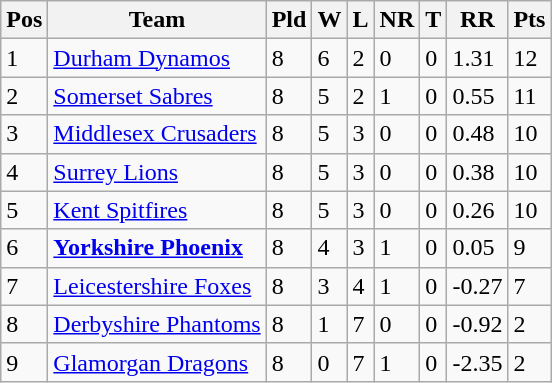<table class="wikitable">
<tr>
<th>Pos</th>
<th>Team</th>
<th>Pld</th>
<th>W</th>
<th>L</th>
<th>NR</th>
<th>T</th>
<th>RR</th>
<th>Pts</th>
</tr>
<tr>
<td>1</td>
<td><a href='#'>Durham Dynamos</a></td>
<td>8</td>
<td>6</td>
<td>2</td>
<td>0</td>
<td>0</td>
<td>1.31</td>
<td>12</td>
</tr>
<tr>
<td>2</td>
<td><a href='#'>Somerset Sabres</a></td>
<td>8</td>
<td>5</td>
<td>2</td>
<td>1</td>
<td>0</td>
<td>0.55</td>
<td>11</td>
</tr>
<tr>
<td>3</td>
<td><a href='#'>Middlesex Crusaders</a></td>
<td>8</td>
<td>5</td>
<td>3</td>
<td>0</td>
<td>0</td>
<td>0.48</td>
<td>10</td>
</tr>
<tr>
<td>4</td>
<td><a href='#'>Surrey Lions</a></td>
<td>8</td>
<td>5</td>
<td>3</td>
<td>0</td>
<td>0</td>
<td>0.38</td>
<td>10</td>
</tr>
<tr>
<td>5</td>
<td><a href='#'>Kent Spitfires</a></td>
<td>8</td>
<td>5</td>
<td>3</td>
<td>0</td>
<td>0</td>
<td>0.26</td>
<td>10</td>
</tr>
<tr>
<td>6</td>
<td><strong><a href='#'>Yorkshire Phoenix</a></strong></td>
<td>8</td>
<td>4</td>
<td>3</td>
<td>1</td>
<td>0</td>
<td>0.05</td>
<td>9</td>
</tr>
<tr>
<td>7</td>
<td><a href='#'>Leicestershire Foxes</a></td>
<td>8</td>
<td>3</td>
<td>4</td>
<td>1</td>
<td>0</td>
<td>-0.27</td>
<td>7</td>
</tr>
<tr>
<td>8</td>
<td><a href='#'>Derbyshire Phantoms</a></td>
<td>8</td>
<td>1</td>
<td>7</td>
<td>0</td>
<td>0</td>
<td>-0.92</td>
<td>2</td>
</tr>
<tr>
<td>9</td>
<td><a href='#'>Glamorgan Dragons</a></td>
<td>8</td>
<td>0</td>
<td>7</td>
<td>1</td>
<td>0</td>
<td>-2.35</td>
<td>2</td>
</tr>
</table>
